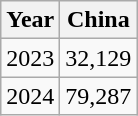<table class="wikitable">
<tr>
<th>Year</th>
<th>China</th>
</tr>
<tr>
<td>2023</td>
<td>32,129</td>
</tr>
<tr>
<td>2024</td>
<td>79,287</td>
</tr>
</table>
